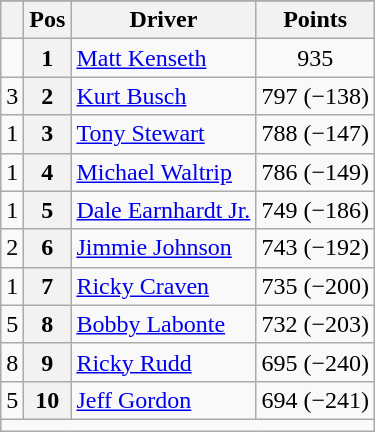<table class="wikitable">
<tr>
</tr>
<tr>
<th></th>
<th scope="col">Pos</th>
<th scope="col">Driver</th>
<th scope="col">Points</th>
</tr>
<tr>
<td align="left"></td>
<th scope="row">1</th>
<td><a href='#'>Matt Kenseth</a></td>
<td style="text-align:center;">935</td>
</tr>
<tr>
<td align="left"> 3</td>
<th scope="row">2</th>
<td><a href='#'>Kurt Busch</a></td>
<td style="text-align:center;">797 (−138)</td>
</tr>
<tr>
<td align="left"> 1</td>
<th scope="row">3</th>
<td><a href='#'>Tony Stewart</a></td>
<td style="text-align:center;">788 (−147)</td>
</tr>
<tr>
<td align="left"> 1</td>
<th scope="row">4</th>
<td><a href='#'>Michael Waltrip</a></td>
<td style="text-align:center;">786 (−149)</td>
</tr>
<tr>
<td align="left"> 1</td>
<th scope="row">5</th>
<td><a href='#'>Dale Earnhardt Jr.</a></td>
<td style="text-align:center;">749 (−186)</td>
</tr>
<tr>
<td align="left"> 2</td>
<th scope="row">6</th>
<td><a href='#'>Jimmie Johnson</a></td>
<td style="text-align:center;">743 (−192)</td>
</tr>
<tr>
<td align="left"> 1</td>
<th scope="row">7</th>
<td><a href='#'>Ricky Craven</a></td>
<td style="text-align:center;">735 (−200)</td>
</tr>
<tr>
<td align="left"> 5</td>
<th scope="row">8</th>
<td><a href='#'>Bobby Labonte</a></td>
<td style="text-align:center;">732 (−203)</td>
</tr>
<tr>
<td align="left"> 8</td>
<th scope="row">9</th>
<td><a href='#'>Ricky Rudd</a></td>
<td style="text-align:center;">695 (−240)</td>
</tr>
<tr>
<td align="left"> 5</td>
<th scope="row">10</th>
<td><a href='#'>Jeff Gordon</a></td>
<td style="text-align:center;">694 (−241)</td>
</tr>
<tr class="sortbottom">
<td colspan="9"></td>
</tr>
</table>
